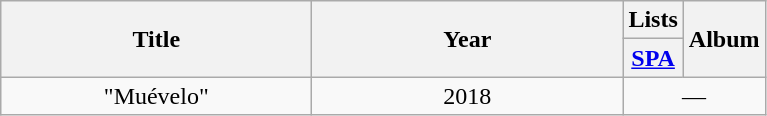<table class="wikitable plainrowheaders" style="text-align:center;">
<tr>
<th rowspan="2" scope="col" style="width:12.5em;">Title</th>
<th rowspan="2" scope="col" style="width:12.5em;">Year</th>
<th scope="col">Lists</th>
<th rowspan="2" scope="col">Album</th>
</tr>
<tr>
<th><a href='#'>SPA</a></th>
</tr>
<tr>
<td>"Muévelo"</td>
<td>2018</td>
<td colspan="2">―</td>
</tr>
</table>
